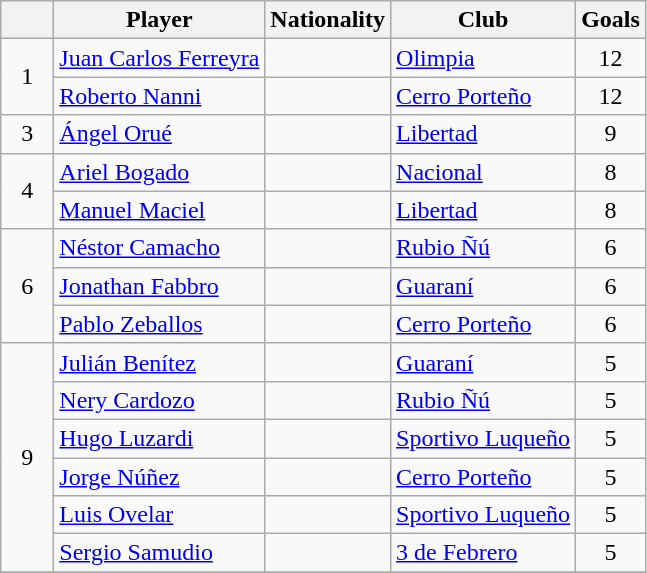<table class="wikitable" border="1">
<tr>
<th width="28"></th>
<th>Player</th>
<th>Nationality</th>
<th>Club</th>
<th>Goals</th>
</tr>
<tr>
<td align=center rowspan=2>1</td>
<td><a href='#'>Juan Carlos Ferreyra</a></td>
<td></td>
<td><a href='#'>Olimpia</a></td>
<td align=center>12</td>
</tr>
<tr>
<td><a href='#'>Roberto Nanni</a></td>
<td></td>
<td><a href='#'>Cerro Porteño</a></td>
<td align=center>12</td>
</tr>
<tr>
<td align=center>3</td>
<td><a href='#'>Ángel Orué</a></td>
<td></td>
<td><a href='#'>Libertad</a></td>
<td align=center>9</td>
</tr>
<tr>
<td align=center rowspan=2>4</td>
<td><a href='#'>Ariel Bogado</a></td>
<td></td>
<td><a href='#'>Nacional</a></td>
<td align=center>8</td>
</tr>
<tr>
<td><a href='#'>Manuel Maciel</a></td>
<td></td>
<td><a href='#'>Libertad</a></td>
<td align=center>8</td>
</tr>
<tr>
<td align=center rowspan=3>6</td>
<td><a href='#'>Néstor Camacho</a></td>
<td></td>
<td><a href='#'>Rubio Ñú</a></td>
<td align=center>6</td>
</tr>
<tr>
<td><a href='#'>Jonathan Fabbro</a></td>
<td></td>
<td><a href='#'>Guaraní</a></td>
<td align=center>6</td>
</tr>
<tr>
<td><a href='#'>Pablo Zeballos</a></td>
<td></td>
<td><a href='#'>Cerro Porteño</a></td>
<td align=center>6</td>
</tr>
<tr>
<td align=center rowspan=6>9</td>
<td><a href='#'>Julián Benítez</a></td>
<td></td>
<td><a href='#'>Guaraní</a></td>
<td align=center>5</td>
</tr>
<tr>
<td><a href='#'>Nery Cardozo</a></td>
<td></td>
<td><a href='#'>Rubio Ñú</a></td>
<td align=center>5</td>
</tr>
<tr>
<td><a href='#'>Hugo Luzardi</a></td>
<td></td>
<td><a href='#'>Sportivo Luqueño</a></td>
<td align=center>5</td>
</tr>
<tr>
<td><a href='#'>Jorge Núñez</a></td>
<td></td>
<td><a href='#'>Cerro Porteño</a></td>
<td align=center>5</td>
</tr>
<tr>
<td><a href='#'>Luis Ovelar</a></td>
<td></td>
<td><a href='#'>Sportivo Luqueño</a></td>
<td align=center>5</td>
</tr>
<tr>
<td><a href='#'>Sergio Samudio</a></td>
<td></td>
<td><a href='#'>3 de Febrero</a></td>
<td align=center>5</td>
</tr>
<tr>
</tr>
</table>
